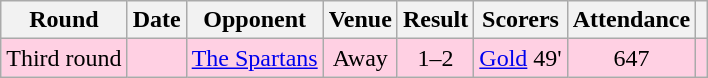<table class="wikitable" style="text-align:center;">
<tr>
<th>Round</th>
<th>Date</th>
<th>Opponent</th>
<th>Venue</th>
<th>Result</th>
<th>Scorers</th>
<th>Attendance</th>
<th></th>
</tr>
<tr style="background-color: #ffd0e3;">
<td>Third round</td>
<td></td>
<td><a href='#'>The Spartans</a></td>
<td>Away</td>
<td>1–2</td>
<td><a href='#'>Gold</a> 49'</td>
<td>647</td>
<td></td>
</tr>
</table>
